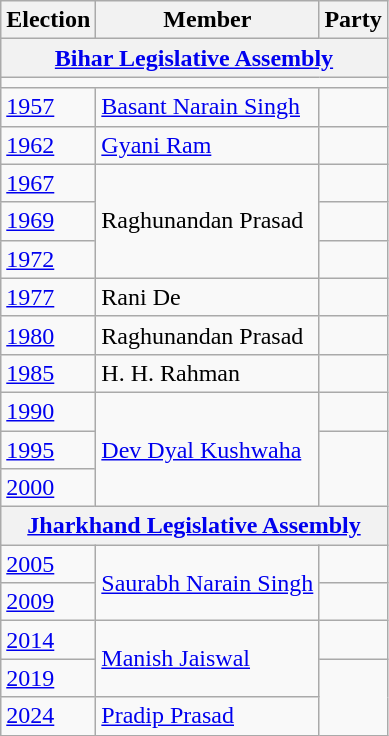<table class="wikitable sortable">
<tr>
<th>Election</th>
<th>Member</th>
<th colspan=2>Party</th>
</tr>
<tr>
<th colspan=4><a href='#'>Bihar Legislative Assembly</a></th>
</tr>
<tr>
<td colspan="4"></td>
</tr>
<tr>
<td><a href='#'>1957</a></td>
<td><a href='#'>Basant Narain Singh</a></td>
<td></td>
</tr>
<tr>
<td><a href='#'>1962</a></td>
<td><a href='#'>Gyani Ram</a></td>
<td></td>
</tr>
<tr>
<td><a href='#'>1967</a></td>
<td rowspan=3>Raghunandan Prasad</td>
<td></td>
</tr>
<tr>
<td><a href='#'>1969</a></td>
<td></td>
</tr>
<tr>
<td><a href='#'>1972</a></td>
<td></td>
</tr>
<tr>
<td><a href='#'>1977</a></td>
<td>Rani De</td>
<td></td>
</tr>
<tr>
<td><a href='#'>1980</a></td>
<td>Raghunandan Prasad</td>
<td></td>
</tr>
<tr>
<td><a href='#'>1985</a></td>
<td>H. H. Rahman</td>
</tr>
<tr>
<td><a href='#'>1990</a></td>
<td rowspan=3><a href='#'>Dev Dyal Kushwaha</a></td>
<td></td>
</tr>
<tr>
<td><a href='#'>1995</a></td>
</tr>
<tr>
<td><a href='#'>2000</a></td>
</tr>
<tr>
<th colspan=4><a href='#'>Jharkhand Legislative Assembly</a></th>
</tr>
<tr>
<td><a href='#'>2005</a></td>
<td rowspan=2><a href='#'>Saurabh Narain Singh</a></td>
<td></td>
</tr>
<tr>
<td><a href='#'>2009</a></td>
</tr>
<tr>
<td><a href='#'>2014</a></td>
<td rowspan=2><a href='#'>Manish Jaiswal</a></td>
<td></td>
</tr>
<tr>
<td><a href='#'>2019</a></td>
</tr>
<tr>
<td><a href='#'>2024</a></td>
<td><a href='#'>Pradip Prasad</a></td>
</tr>
</table>
